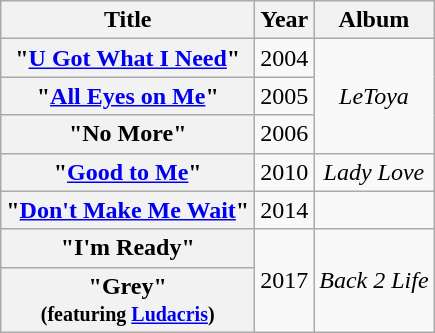<table class="wikitable plainrowheaders" style="text-align:center;">
<tr>
<th scope="col">Title</th>
<th scope="col">Year</th>
<th scope="col">Album</th>
</tr>
<tr>
<th scope="row">"<a href='#'>U Got What I Need</a>"</th>
<td>2004</td>
<td rowspan="3"><em>LeToya</em></td>
</tr>
<tr>
<th scope="row">"<a href='#'>All Eyes on Me</a>"</th>
<td>2005</td>
</tr>
<tr>
<th scope="row">"No More"</th>
<td>2006</td>
</tr>
<tr>
<th scope="row">"<a href='#'>Good to Me</a>"</th>
<td>2010</td>
<td><em>Lady Love</em></td>
</tr>
<tr>
<th scope="row">"<a href='#'>Don't Make Me Wait</a>"</th>
<td>2014</td>
<td></td>
</tr>
<tr>
<th scope="row">"I'm Ready"</th>
<td rowspan="2">2017</td>
<td rowspan="2"><em>Back 2 Life</em></td>
</tr>
<tr>
<th scope="row">"Grey"<br><small>(featuring <a href='#'>Ludacris</a>)</small></th>
</tr>
</table>
